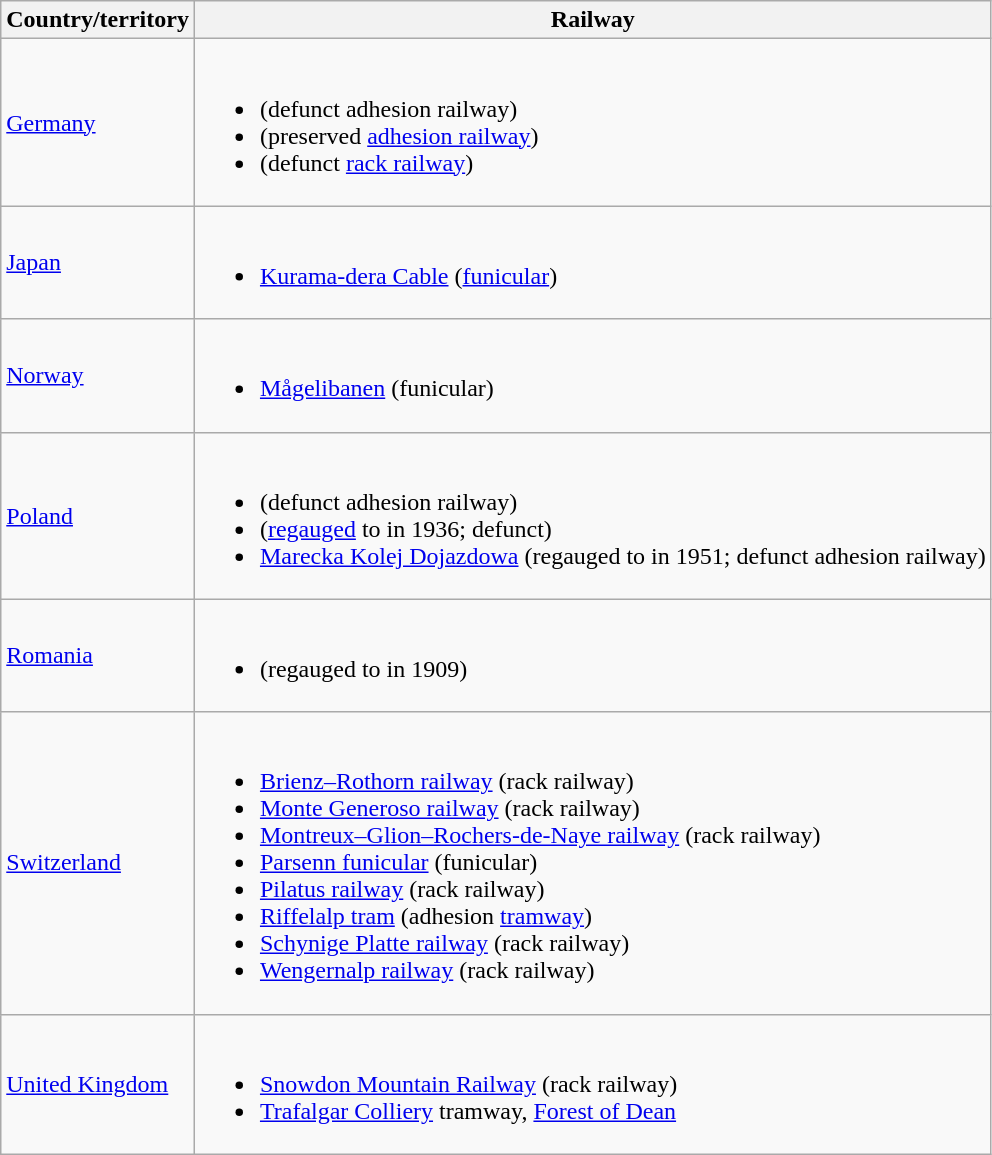<table class=wikitable>
<tr>
<th>Country/territory</th>
<th>Railway</th>
</tr>
<tr>
<td><a href='#'>Germany</a></td>
<td><br><ul><li> (defunct adhesion railway)</li><li> (preserved <a href='#'>adhesion railway</a>)</li><li> (defunct <a href='#'>rack railway</a>)</li></ul></td>
</tr>
<tr>
<td><a href='#'>Japan</a></td>
<td><br><ul><li><a href='#'>Kurama-dera Cable</a> (<a href='#'>funicular</a>)</li></ul></td>
</tr>
<tr>
<td><a href='#'>Norway</a></td>
<td><br><ul><li><a href='#'>Mågelibanen</a> (funicular)</li></ul></td>
</tr>
<tr>
<td><a href='#'>Poland</a></td>
<td><br><ul><li> (defunct adhesion railway)</li><li> (<a href='#'>regauged</a> to  in 1936; defunct)</li><li><a href='#'>Marecka Kolej Dojazdowa</a> (regauged to  in 1951; defunct adhesion railway)</li></ul></td>
</tr>
<tr>
<td><a href='#'>Romania</a></td>
<td><br><ul><li> (regauged to  in 1909)</li></ul></td>
</tr>
<tr>
<td><a href='#'>Switzerland</a></td>
<td><br><ul><li><a href='#'>Brienz–Rothorn railway</a> (rack railway)</li><li><a href='#'>Monte Generoso railway</a> (rack railway)</li><li><a href='#'>Montreux–Glion–Rochers-de-Naye railway</a> (rack railway)</li><li><a href='#'>Parsenn funicular</a> (funicular)</li><li><a href='#'>Pilatus railway</a> (rack railway)</li><li><a href='#'>Riffelalp tram</a> (adhesion <a href='#'>tramway</a>)</li><li><a href='#'>Schynige Platte railway</a> (rack railway)</li><li><a href='#'>Wengernalp railway</a> (rack railway)</li></ul></td>
</tr>
<tr>
<td><a href='#'>United Kingdom</a></td>
<td><br><ul><li><a href='#'>Snowdon Mountain Railway</a> (rack railway)</li><li><a href='#'>Trafalgar Colliery</a> tramway, <a href='#'>Forest of Dean</a></li></ul></td>
</tr>
</table>
